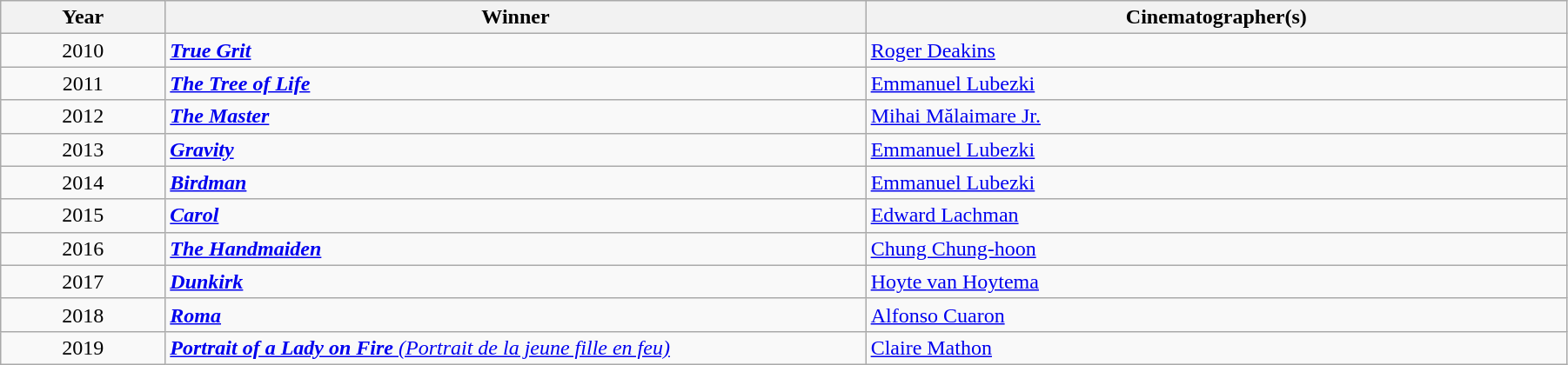<table class="wikitable" width="95%" cellpadding="5">
<tr>
<th width="100"><strong>Year</strong></th>
<th width="450"><strong>Winner</strong></th>
<th width="450"><strong>Cinematographer(s)</strong></th>
</tr>
<tr>
<td style="text-align:center;">2010</td>
<td><strong><em><a href='#'>True Grit</a></em></strong></td>
<td><a href='#'>Roger Deakins</a></td>
</tr>
<tr>
<td style="text-align:center;">2011</td>
<td><strong><em><a href='#'>The Tree of Life</a></em></strong></td>
<td><a href='#'>Emmanuel Lubezki</a></td>
</tr>
<tr>
<td style="text-align:center;">2012</td>
<td><strong><em><a href='#'>The Master</a></em></strong></td>
<td><a href='#'>Mihai Mălaimare Jr.</a></td>
</tr>
<tr>
<td style="text-align:center;">2013</td>
<td><strong><em><a href='#'>Gravity</a></em></strong></td>
<td><a href='#'>Emmanuel Lubezki</a></td>
</tr>
<tr>
<td style="text-align:center;">2014</td>
<td><strong><em><a href='#'>Birdman</a></em></strong></td>
<td><a href='#'>Emmanuel Lubezki</a></td>
</tr>
<tr>
<td style="text-align:center;">2015</td>
<td><strong><em><a href='#'>Carol</a></em></strong></td>
<td><a href='#'>Edward Lachman</a></td>
</tr>
<tr>
<td style="text-align:center;">2016</td>
<td><strong><em><a href='#'>The Handmaiden</a></em></strong></td>
<td><a href='#'>Chung Chung-hoon</a></td>
</tr>
<tr>
<td style="text-align:center;">2017</td>
<td><strong><em><a href='#'>Dunkirk</a></em></strong></td>
<td><a href='#'>Hoyte van Hoytema</a></td>
</tr>
<tr>
<td style="text-align:center;">2018</td>
<td><strong><em><a href='#'>Roma</a></em></strong></td>
<td><a href='#'>Alfonso Cuaron</a></td>
</tr>
<tr>
<td style="text-align:center;">2019</td>
<td><em><a href='#'><strong>Portrait of a Lady on Fire</strong> (Portrait de la jeune fille en feu)</a></em></td>
<td><a href='#'>Claire Mathon</a></td>
</tr>
</table>
